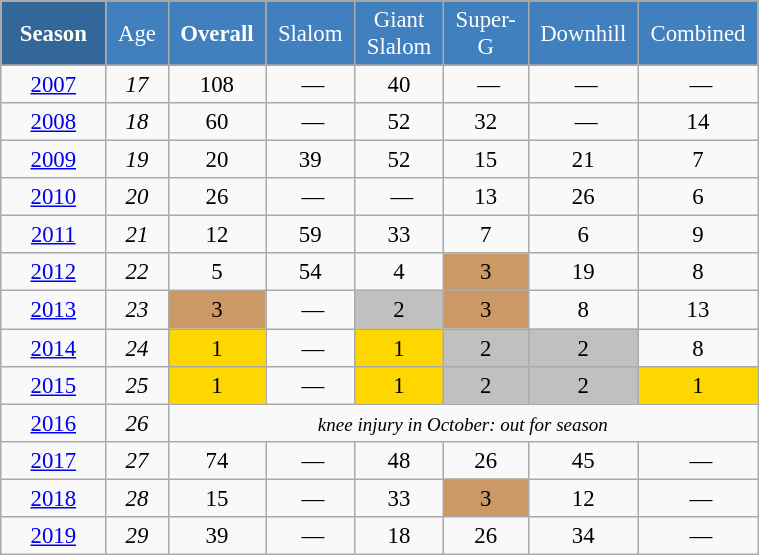<table class="wikitable" style="font-size:95%; text-align:center; border:grey solid 1px; border-collapse:collapse;" width="40%">
<tr style="background-color:#369; color:white;">
<td rowspan="2" colspan="1" width="10%"><strong>Season</strong></td>
</tr>
<tr style="background-color:#4180be; color:white;">
<td width="5%">Age</td>
<td width="5%"><strong>Overall</strong></td>
<td width="5%">Slalom</td>
<td width="5%">Giant<br>Slalom</td>
<td width="5%">Super-G</td>
<td width="5%">Downhill</td>
<td width="5%">Combined</td>
</tr>
<tr style="background-color:#8CB2D8; color:white;">
</tr>
<tr>
<td><a href='#'>2007</a></td>
<td><em>17</em></td>
<td>108</td>
<td> —</td>
<td>40</td>
<td> —</td>
<td> —</td>
<td> —</td>
</tr>
<tr>
<td><a href='#'>2008</a></td>
<td><em>18</em></td>
<td>60</td>
<td> —</td>
<td>52</td>
<td>32</td>
<td> —</td>
<td>14</td>
</tr>
<tr>
<td><a href='#'>2009</a></td>
<td><em>19</em></td>
<td>20</td>
<td>39</td>
<td>52</td>
<td>15</td>
<td>21</td>
<td>7</td>
</tr>
<tr>
<td><a href='#'>2010</a></td>
<td><em>20</em></td>
<td>26</td>
<td> —</td>
<td> —</td>
<td>13</td>
<td>26</td>
<td>6</td>
</tr>
<tr>
<td><a href='#'>2011</a></td>
<td><em>21</em></td>
<td>12</td>
<td>59</td>
<td>33</td>
<td>7</td>
<td>6</td>
<td>9</td>
</tr>
<tr>
<td><a href='#'>2012</a></td>
<td><em>22</em></td>
<td>5</td>
<td>54</td>
<td>4</td>
<td style="background:#c96;">3</td>
<td>19</td>
<td>8</td>
</tr>
<tr>
<td><a href='#'>2013</a></td>
<td><em>23</em></td>
<td style="background:#c96;">3</td>
<td> —</td>
<td style="background:silver;">2</td>
<td style="background:#c96;">3</td>
<td>8</td>
<td>13</td>
</tr>
<tr>
<td><a href='#'>2014</a></td>
<td><em>24</em></td>
<td style="background:gold;">1</td>
<td> —</td>
<td style="background:gold;">1</td>
<td style="background:silver;">2</td>
<td style="background:silver;">2</td>
<td>8</td>
</tr>
<tr>
<td><a href='#'>2015</a></td>
<td><em>25</em></td>
<td style="background:gold;">1</td>
<td> —</td>
<td style="background:gold;">1</td>
<td style="background:silver;">2</td>
<td style="background:silver;">2</td>
<td style="background:gold;">1</td>
</tr>
<tr>
<td><a href='#'>2016</a></td>
<td><em>26</em></td>
<td colspan=6><small><em>knee injury in October: out for season</em></small></td>
</tr>
<tr>
<td><a href='#'>2017</a></td>
<td><em>27</em></td>
<td>74</td>
<td> —</td>
<td>48</td>
<td>26</td>
<td>45</td>
<td> —</td>
</tr>
<tr>
<td><a href='#'>2018</a></td>
<td><em>28</em></td>
<td>15</td>
<td> —</td>
<td>33</td>
<td style="background:#c96;">3</td>
<td>12</td>
<td> —</td>
</tr>
<tr>
<td><a href='#'>2019</a></td>
<td><em>29</em></td>
<td>39</td>
<td> —</td>
<td>18</td>
<td>26</td>
<td>34</td>
<td> —</td>
</tr>
</table>
